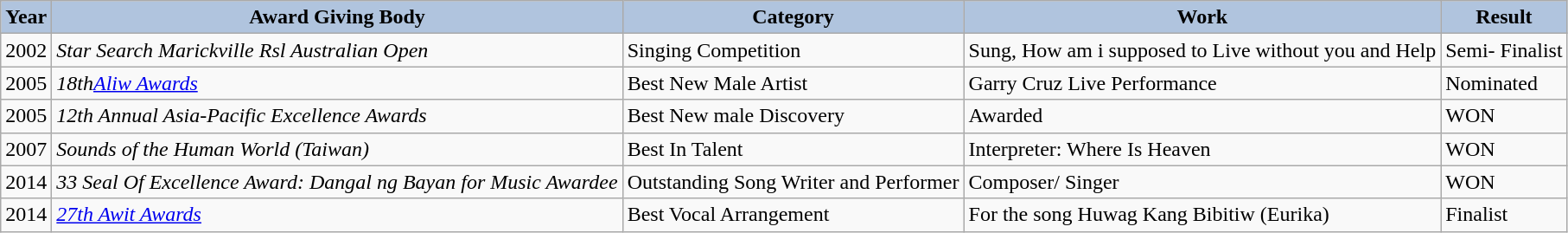<table class="wikitable">
<tr>
<th style="background:#B0C4DE;">Year</th>
<th style="background:#B0C4DE;">Award Giving Body</th>
<th style="background:#B0C4DE;">Category</th>
<th style="background:#B0C4DE;">Work</th>
<th style="background:#B0C4DE;">Result</th>
</tr>
<tr>
<td>2002</td>
<td><em>Star Search Marickville Rsl Australian Open </em></td>
<td>Singing Competition</td>
<td>Sung, How am i supposed to Live without you and Help</td>
<td>Semi- Finalist</td>
</tr>
<tr>
<td>2005</td>
<td><em>18th<a href='#'>Aliw Awards</a> </em></td>
<td>Best New Male Artist</td>
<td>Garry Cruz Live Performance</td>
<td>Nominated</td>
</tr>
<tr>
<td>2005</td>
<td><em>12th Annual Asia-Pacific Excellence Awards</em></td>
<td>Best New male Discovery</td>
<td>Awarded</td>
<td>WON</td>
</tr>
<tr>
<td>2007</td>
<td><em>Sounds of the Human World (Taiwan)</em></td>
<td>Best In Talent</td>
<td>Interpreter: Where Is Heaven</td>
<td>WON</td>
</tr>
<tr>
<td>2014</td>
<td><em>33 Seal Of Excellence Award: Dangal ng Bayan for Music Awardee</em></td>
<td>Outstanding Song Writer and Performer</td>
<td>Composer/ Singer</td>
<td>WON</td>
</tr>
<tr>
<td>2014</td>
<td><em><a href='#'>27th Awit Awards</a></em></td>
<td>Best Vocal Arrangement</td>
<td>For the song Huwag Kang Bibitiw (Eurika)</td>
<td>Finalist</td>
</tr>
</table>
